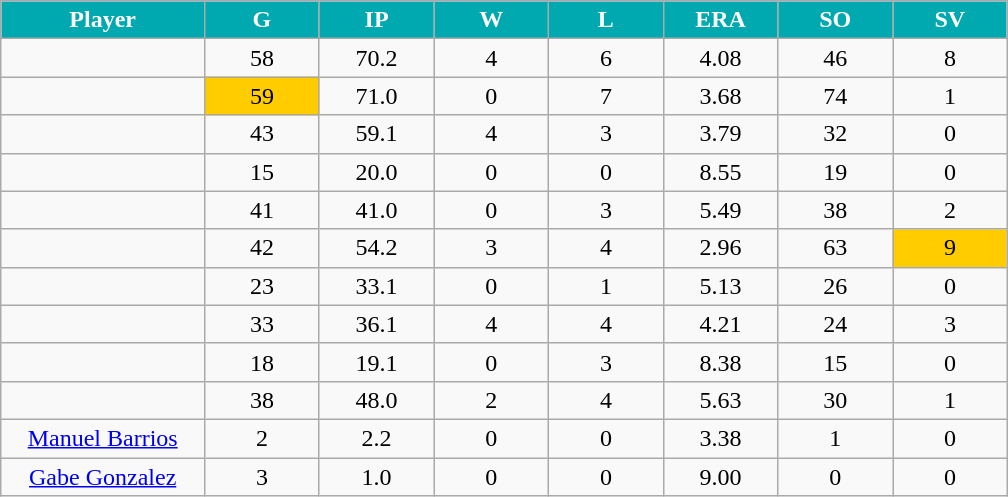<table class="wikitable sortable">
<tr>
<th style="background-color: #00a8b0; color: #FFFFFF; text-align: center;" width="16%">Player</th>
<th style="background-color: #00a8b0; color: #FFFFFF; text-align: center;" width="9%">G</th>
<th style="background-color: #00a8b0; color: #FFFFFF; text-align: center;" width="9%">IP</th>
<th style="background-color: #00a8b0; color: #FFFFFF; text-align: center;" width="9%">W</th>
<th style="background-color: #00a8b0; color: #FFFFFF; text-align: center;" width="9%">L</th>
<th style="background-color: #00a8b0; color: #FFFFFF; text-align: center;" width="9%">ERA</th>
<th style="background-color: #00a8b0; color: #FFFFFF; text-align: center;" width="9%">SO</th>
<th style="background-color: #00a8b0; color: #FFFFFF; text-align: center;" width="9%">SV</th>
</tr>
<tr style="text-align:center;">
<td></td>
<td>58</td>
<td>70.2</td>
<td>4</td>
<td>6</td>
<td>4.08</td>
<td>46</td>
<td>8</td>
</tr>
<tr style="text-align:center;">
<td></td>
<td bgcolor="#FFCC00">59</td>
<td>71.0</td>
<td>0</td>
<td>7</td>
<td>3.68</td>
<td>74</td>
<td>1</td>
</tr>
<tr style="text-align:center;">
<td></td>
<td>43</td>
<td>59.1</td>
<td>4</td>
<td>3</td>
<td>3.79</td>
<td>32</td>
<td>0</td>
</tr>
<tr style="text-align:center;">
<td></td>
<td>15</td>
<td>20.0</td>
<td>0</td>
<td>0</td>
<td>8.55</td>
<td>19</td>
<td>0</td>
</tr>
<tr style="text-align:center;">
<td></td>
<td>41</td>
<td>41.0</td>
<td>0</td>
<td>3</td>
<td>5.49</td>
<td>38</td>
<td>2</td>
</tr>
<tr style="text-align:center;">
<td></td>
<td>42</td>
<td>54.2</td>
<td>3</td>
<td>4</td>
<td>2.96</td>
<td>63</td>
<td bgcolor="#FFCC00">9</td>
</tr>
<tr style="text-align:center;">
<td></td>
<td>23</td>
<td>33.1</td>
<td>0</td>
<td>1</td>
<td>5.13</td>
<td>26</td>
<td>0</td>
</tr>
<tr style="text-align:center;">
<td></td>
<td>33</td>
<td>36.1</td>
<td>4</td>
<td>4</td>
<td>4.21</td>
<td>24</td>
<td>3</td>
</tr>
<tr style="text-align:center;">
<td></td>
<td>18</td>
<td>19.1</td>
<td>0</td>
<td>3</td>
<td>8.38</td>
<td>15</td>
<td>0</td>
</tr>
<tr style="text-align:center;">
<td></td>
<td>38</td>
<td>48.0</td>
<td>2</td>
<td>4</td>
<td>5.63</td>
<td>30</td>
<td>1</td>
</tr>
<tr align=center>
<td><a href='#'>Manuel Barrios</a></td>
<td>2</td>
<td>2.2</td>
<td>0</td>
<td>0</td>
<td>3.38</td>
<td>1</td>
<td>0</td>
</tr>
<tr align=center>
<td><a href='#'>Gabe Gonzalez</a></td>
<td>3</td>
<td>1.0</td>
<td>0</td>
<td>0</td>
<td>9.00</td>
<td>0</td>
<td>0</td>
</tr>
</table>
